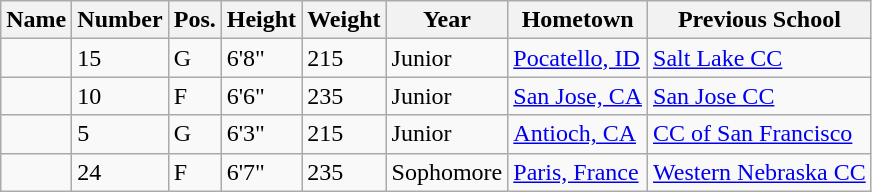<table class="wikitable sortable" border="1">
<tr>
<th>Name</th>
<th>Number</th>
<th>Pos.</th>
<th>Height</th>
<th>Weight</th>
<th>Year</th>
<th>Hometown</th>
<th class="unsortable">Previous School</th>
</tr>
<tr>
<td></td>
<td>15</td>
<td>G</td>
<td>6'8"</td>
<td>215</td>
<td>Junior</td>
<td><a href='#'>Pocatello, ID</a></td>
<td><a href='#'>Salt Lake CC</a></td>
</tr>
<tr>
<td></td>
<td>10</td>
<td>F</td>
<td>6'6"</td>
<td>235</td>
<td>Junior</td>
<td><a href='#'>San Jose, CA</a></td>
<td><a href='#'>San Jose CC</a></td>
</tr>
<tr>
<td></td>
<td>5</td>
<td>G</td>
<td>6'3"</td>
<td>215</td>
<td>Junior</td>
<td><a href='#'>Antioch, CA</a></td>
<td><a href='#'>CC of San Francisco</a></td>
</tr>
<tr>
<td></td>
<td>24</td>
<td>F</td>
<td>6'7"</td>
<td>235</td>
<td>Sophomore</td>
<td><a href='#'>Paris, France</a></td>
<td><a href='#'>Western Nebraska CC</a></td>
</tr>
</table>
